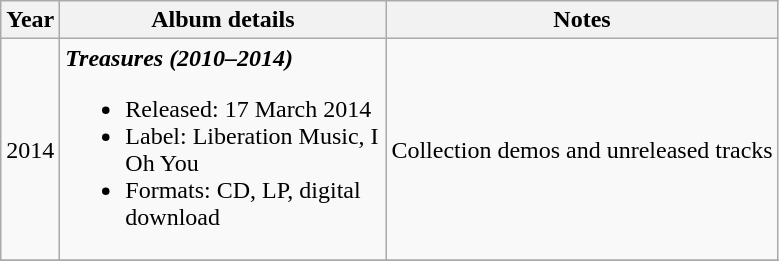<table class="wikitable" style="text-align:center;">
<tr>
<th>Year</th>
<th width="210">Album details</th>
<th>Notes</th>
</tr>
<tr>
<td>2014</td>
<td align="left"><strong><em>Treasures (2010–2014)</em></strong><br><ul><li>Released: 17 March 2014</li><li>Label: Liberation Music, I Oh You</li><li>Formats: CD, LP, digital download</li></ul></td>
<td>Collection demos and unreleased tracks</td>
</tr>
<tr>
</tr>
</table>
